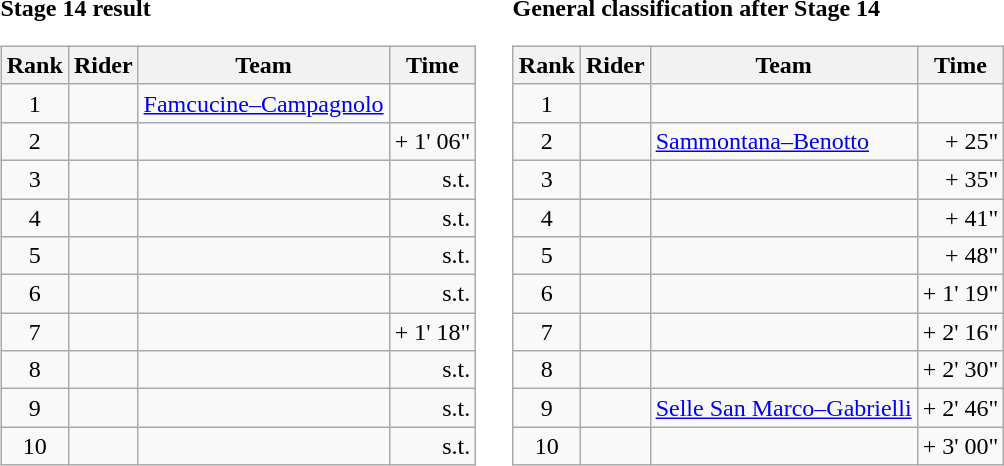<table>
<tr>
<td><strong>Stage 14 result</strong><br><table class="wikitable">
<tr>
<th scope="col">Rank</th>
<th scope="col">Rider</th>
<th scope="col">Team</th>
<th scope="col">Time</th>
</tr>
<tr>
<td style="text-align:center;">1</td>
<td></td>
<td><a href='#'>Famcucine–Campagnolo</a></td>
<td style="text-align:right;"></td>
</tr>
<tr>
<td style="text-align:center;">2</td>
<td></td>
<td></td>
<td style="text-align:right;">+ 1' 06"</td>
</tr>
<tr>
<td style="text-align:center;">3</td>
<td></td>
<td></td>
<td style="text-align:right;">s.t.</td>
</tr>
<tr>
<td style="text-align:center;">4</td>
<td></td>
<td></td>
<td style="text-align:right;">s.t.</td>
</tr>
<tr>
<td style="text-align:center;">5</td>
<td></td>
<td></td>
<td style="text-align:right;">s.t.</td>
</tr>
<tr>
<td style="text-align:center;">6</td>
<td></td>
<td></td>
<td style="text-align:right;">s.t.</td>
</tr>
<tr>
<td style="text-align:center;">7</td>
<td></td>
<td></td>
<td style="text-align:right;">+ 1' 18"</td>
</tr>
<tr>
<td style="text-align:center;">8</td>
<td></td>
<td></td>
<td style="text-align:right;">s.t.</td>
</tr>
<tr>
<td style="text-align:center;">9</td>
<td></td>
<td></td>
<td style="text-align:right;">s.t.</td>
</tr>
<tr>
<td style="text-align:center;">10</td>
<td></td>
<td></td>
<td style="text-align:right;">s.t.</td>
</tr>
</table>
</td>
<td></td>
<td><strong>General classification after Stage 14</strong><br><table class="wikitable">
<tr>
<th scope="col">Rank</th>
<th scope="col">Rider</th>
<th scope="col">Team</th>
<th scope="col">Time</th>
</tr>
<tr>
<td style="text-align:center;">1</td>
<td></td>
<td></td>
<td style="text-align:right;"></td>
</tr>
<tr>
<td style="text-align:center;">2</td>
<td></td>
<td><a href='#'>Sammontana–Benotto</a></td>
<td style="text-align:right;">+ 25"</td>
</tr>
<tr>
<td style="text-align:center;">3</td>
<td></td>
<td></td>
<td style="text-align:right;">+ 35"</td>
</tr>
<tr>
<td style="text-align:center;">4</td>
<td></td>
<td></td>
<td style="text-align:right;">+ 41"</td>
</tr>
<tr>
<td style="text-align:center;">5</td>
<td></td>
<td></td>
<td style="text-align:right;">+ 48"</td>
</tr>
<tr>
<td style="text-align:center;">6</td>
<td></td>
<td></td>
<td style="text-align:right;">+ 1' 19"</td>
</tr>
<tr>
<td style="text-align:center;">7</td>
<td></td>
<td></td>
<td style="text-align:right;">+ 2' 16"</td>
</tr>
<tr>
<td style="text-align:center;">8</td>
<td></td>
<td></td>
<td style="text-align:right;">+ 2' 30"</td>
</tr>
<tr>
<td style="text-align:center;">9</td>
<td></td>
<td><a href='#'>Selle San Marco–Gabrielli</a></td>
<td style="text-align:right;">+ 2' 46"</td>
</tr>
<tr>
<td style="text-align:center;">10</td>
<td></td>
<td></td>
<td style="text-align:right;">+ 3' 00"</td>
</tr>
</table>
</td>
</tr>
</table>
